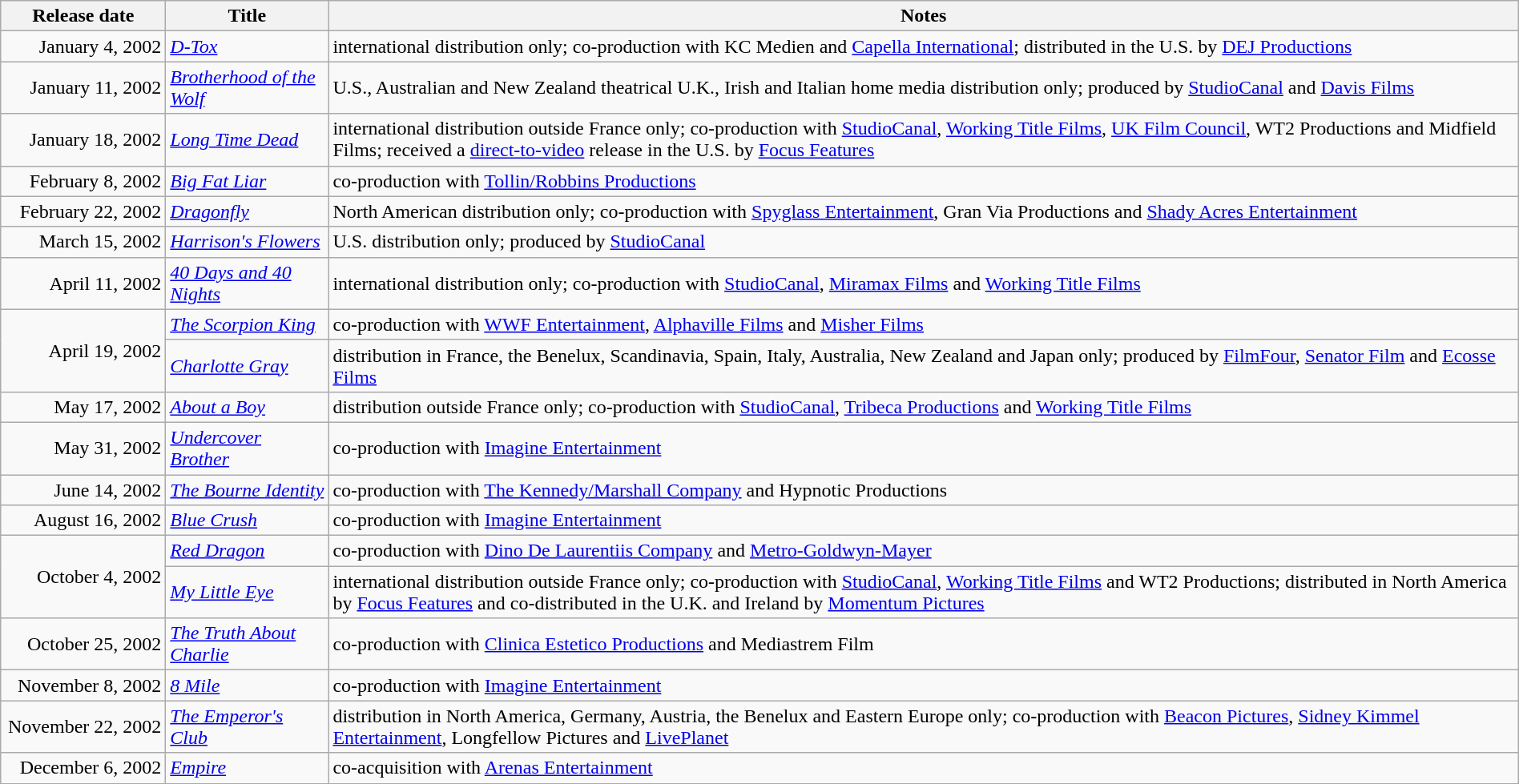<table class="wikitable sortable" style=width:100%;">
<tr>
<th scope="col" style=width:130px;">Release date</th>
<th>Title</th>
<th>Notes</th>
</tr>
<tr>
<td style="text-align:right;">January 4, 2002</td>
<td><em><a href='#'>D-Tox</a></em></td>
<td>international distribution only; co-production with KC Medien and <a href='#'>Capella International</a>; distributed in the U.S. by <a href='#'>DEJ Productions</a></td>
</tr>
<tr>
<td style="text-align:right;">January 11, 2002</td>
<td><em><a href='#'>Brotherhood of the Wolf</a></em></td>
<td>U.S., Australian and New Zealand theatrical U.K., Irish and Italian home media distribution only; produced by <a href='#'>StudioCanal</a> and <a href='#'>Davis Films</a></td>
</tr>
<tr>
<td style="text-align:right;">January 18, 2002</td>
<td><em><a href='#'>Long Time Dead</a></em></td>
<td>international distribution outside France only; co-production with <a href='#'>StudioCanal</a>, <a href='#'>Working Title Films</a>, <a href='#'>UK Film Council</a>, WT2 Productions and Midfield Films; received a <a href='#'>direct-to-video</a> release in the U.S. by <a href='#'>Focus Features</a></td>
</tr>
<tr>
<td style="text-align:right;">February 8, 2002</td>
<td><em><a href='#'>Big Fat Liar</a></em></td>
<td>co-production with <a href='#'>Tollin/Robbins Productions</a></td>
</tr>
<tr>
<td style="text-align:right;">February 22, 2002</td>
<td><em><a href='#'>Dragonfly</a></em></td>
<td>North American distribution only; co-production with <a href='#'>Spyglass Entertainment</a>, Gran Via Productions and <a href='#'>Shady Acres Entertainment</a></td>
</tr>
<tr>
<td style="text-align:right;">March 15, 2002</td>
<td><em><a href='#'>Harrison's Flowers</a></em></td>
<td>U.S. distribution only; produced by <a href='#'>StudioCanal</a></td>
</tr>
<tr>
<td style="text-align:right;">April 11, 2002</td>
<td><em><a href='#'>40 Days and 40 Nights</a></em></td>
<td>international distribution only; co-production with <a href='#'>StudioCanal</a>, <a href='#'>Miramax Films</a> and <a href='#'>Working Title Films</a></td>
</tr>
<tr>
<td style="text-align:right;" rowspan="2">April 19, 2002</td>
<td><em><a href='#'>The Scorpion King</a></em></td>
<td>co-production with <a href='#'>WWF Entertainment</a>, <a href='#'>Alphaville Films</a> and <a href='#'>Misher Films</a></td>
</tr>
<tr>
<td><em><a href='#'>Charlotte Gray</a></em></td>
<td>distribution in France, the Benelux, Scandinavia, Spain, Italy, Australia, New Zealand and Japan only; produced by <a href='#'>FilmFour</a>, <a href='#'>Senator Film</a> and <a href='#'>Ecosse Films</a></td>
</tr>
<tr>
<td style="text-align:right;">May 17, 2002</td>
<td><em><a href='#'>About a Boy</a></em></td>
<td>distribution outside France only; co-production with <a href='#'>StudioCanal</a>, <a href='#'>Tribeca Productions</a> and <a href='#'>Working Title Films</a></td>
</tr>
<tr>
<td style="text-align:right;">May 31, 2002</td>
<td><em><a href='#'>Undercover Brother</a></em></td>
<td>co-production with <a href='#'>Imagine Entertainment</a></td>
</tr>
<tr>
<td style="text-align:right;">June 14, 2002</td>
<td><em><a href='#'>The Bourne Identity</a></em></td>
<td>co-production with <a href='#'>The Kennedy/Marshall Company</a> and Hypnotic Productions</td>
</tr>
<tr>
<td style="text-align:right;">August 16, 2002</td>
<td><em><a href='#'>Blue Crush</a></em></td>
<td>co-production with <a href='#'>Imagine Entertainment</a></td>
</tr>
<tr>
<td style="text-align:right;" rowspan="2">October 4, 2002</td>
<td><em><a href='#'>Red Dragon</a></em></td>
<td>co-production with <a href='#'>Dino De Laurentiis Company</a> and <a href='#'>Metro-Goldwyn-Mayer</a></td>
</tr>
<tr>
<td><em><a href='#'>My Little Eye</a></em></td>
<td>international distribution outside France only; co-production with <a href='#'>StudioCanal</a>, <a href='#'>Working Title Films</a> and WT2 Productions; distributed in North America by <a href='#'>Focus Features</a> and co-distributed in the U.K. and Ireland by <a href='#'>Momentum Pictures</a></td>
</tr>
<tr>
<td style="text-align:right;">October 25, 2002</td>
<td><em><a href='#'>The Truth About Charlie</a></em></td>
<td>co-production with <a href='#'>Clinica Estetico Productions</a> and Mediastrem Film</td>
</tr>
<tr>
<td style="text-align:right;">November 8, 2002</td>
<td><em><a href='#'>8 Mile</a></em></td>
<td>co-production with <a href='#'>Imagine Entertainment</a></td>
</tr>
<tr>
<td style="text-align:right;">November 22, 2002</td>
<td><em><a href='#'>The Emperor's Club</a></em></td>
<td>distribution in North America, Germany, Austria, the Benelux and Eastern Europe only; co-production with <a href='#'>Beacon Pictures</a>, <a href='#'>Sidney Kimmel Entertainment</a>, Longfellow Pictures and <a href='#'>LivePlanet</a></td>
</tr>
<tr>
<td style="text-align:right;">December 6, 2002</td>
<td><em><a href='#'>Empire</a></em></td>
<td>co-acquisition with <a href='#'>Arenas Entertainment</a></td>
</tr>
<tr>
</tr>
</table>
